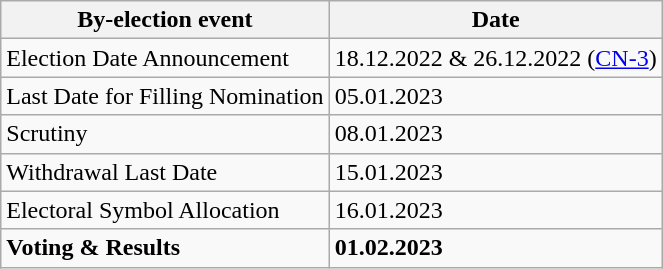<table class="wikitable">
<tr>
<th>By-election event</th>
<th>Date</th>
</tr>
<tr>
<td>Election Date Announcement</td>
<td>18.12.2022 & 26.12.2022 (<a href='#'>CN-3</a>)</td>
</tr>
<tr>
<td>Last Date for Filling Nomination</td>
<td>05.01.2023</td>
</tr>
<tr>
<td>Scrutiny</td>
<td>08.01.2023</td>
</tr>
<tr>
<td>Withdrawal Last Date</td>
<td>15.01.2023</td>
</tr>
<tr>
<td>Electoral Symbol Allocation</td>
<td>16.01.2023</td>
</tr>
<tr>
<td><strong>Voting & Results</strong></td>
<td><strong>01.02.2023</strong></td>
</tr>
</table>
